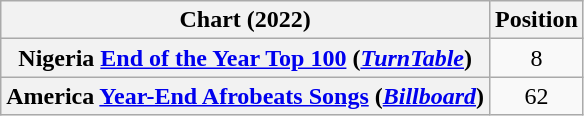<table class="wikitable sortable plainrowheaders" style="text-align:center">
<tr>
<th scope="col">Chart (2022)</th>
<th scope="col">Position</th>
</tr>
<tr>
<th scope="row">Nigeria <a href='#'>End of the Year Top 100</a> (<em><a href='#'>TurnTable</a></em>)</th>
<td>8</td>
</tr>
<tr>
<th scope="row">America <a href='#'>Year-End Afrobeats Songs</a> (<em><a href='#'>Billboard</a></em>)</th>
<td>62</td>
</tr>
</table>
